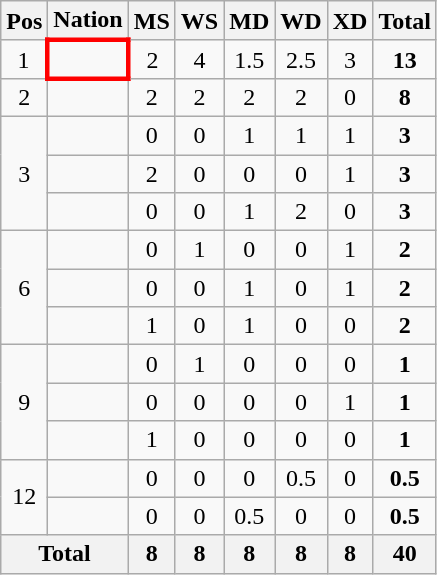<table class="wikitable" style="text-align:center">
<tr>
<th>Pos</th>
<th>Nation</th>
<th>MS</th>
<th>WS</th>
<th>MD</th>
<th>WD</th>
<th>XD</th>
<th>Total</th>
</tr>
<tr>
<td>1</td>
<td style="border: 3px solid red" align="left"><strong></strong></td>
<td>2</td>
<td>4</td>
<td>1.5</td>
<td>2.5</td>
<td>3</td>
<td><strong>13</strong></td>
</tr>
<tr>
<td>2</td>
<td align="left"></td>
<td>2</td>
<td>2</td>
<td>2</td>
<td>2</td>
<td>0</td>
<td><strong>8</strong></td>
</tr>
<tr>
<td rowspan="3">3</td>
<td align="left"></td>
<td>0</td>
<td>0</td>
<td>1</td>
<td>1</td>
<td>1</td>
<td><strong>3</strong></td>
</tr>
<tr>
<td align="left"></td>
<td>2</td>
<td>0</td>
<td>0</td>
<td>0</td>
<td>1</td>
<td><strong>3</strong></td>
</tr>
<tr>
<td align="left"></td>
<td>0</td>
<td>0</td>
<td>1</td>
<td>2</td>
<td>0</td>
<td><strong>3</strong></td>
</tr>
<tr>
<td rowspan="3">6</td>
<td align="left"></td>
<td>0</td>
<td>1</td>
<td>0</td>
<td>0</td>
<td>1</td>
<td><strong>2</strong></td>
</tr>
<tr>
<td align="left"></td>
<td>0</td>
<td>0</td>
<td>1</td>
<td>0</td>
<td>1</td>
<td><strong>2</strong></td>
</tr>
<tr>
<td align="left"></td>
<td>1</td>
<td>0</td>
<td>1</td>
<td>0</td>
<td>0</td>
<td><strong>2</strong></td>
</tr>
<tr>
<td rowspan="3">9</td>
<td align="left"></td>
<td>0</td>
<td>1</td>
<td>0</td>
<td>0</td>
<td>0</td>
<td><strong>1</strong></td>
</tr>
<tr>
<td align="left"></td>
<td>0</td>
<td>0</td>
<td>0</td>
<td>0</td>
<td>1</td>
<td><strong>1</strong></td>
</tr>
<tr>
<td align="left"></td>
<td>1</td>
<td>0</td>
<td>0</td>
<td>0</td>
<td>0</td>
<td><strong>1</strong></td>
</tr>
<tr>
<td rowspan="2">12</td>
<td align="left"></td>
<td>0</td>
<td>0</td>
<td>0</td>
<td>0.5</td>
<td>0</td>
<td><strong>0.5</strong></td>
</tr>
<tr>
<td align="left"></td>
<td>0</td>
<td>0</td>
<td>0.5</td>
<td>0</td>
<td>0</td>
<td><strong>0.5</strong></td>
</tr>
<tr>
<th colspan="2">Total</th>
<th>8</th>
<th>8</th>
<th>8</th>
<th>8</th>
<th>8</th>
<th>40</th>
</tr>
</table>
